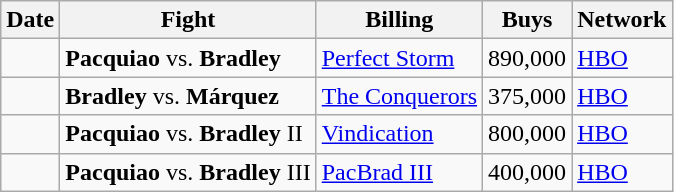<table class="wikitable">
<tr>
<th>Date</th>
<th>Fight</th>
<th>Billing</th>
<th>Buys</th>
<th>Network</th>
</tr>
<tr>
<td></td>
<td><strong>Pacquiao</strong> vs. <strong>Bradley</strong></td>
<td><a href='#'>Perfect Storm</a></td>
<td>890,000</td>
<td><a href='#'>HBO</a></td>
</tr>
<tr>
<td></td>
<td><strong>Bradley</strong> vs. <strong>Márquez</strong></td>
<td><a href='#'>The Conquerors</a></td>
<td>375,000</td>
<td><a href='#'>HBO</a></td>
</tr>
<tr>
<td></td>
<td><strong>Pacquiao</strong> vs. <strong>Bradley</strong> II</td>
<td><a href='#'>Vindication</a></td>
<td>800,000</td>
<td><a href='#'>HBO</a></td>
</tr>
<tr>
<td></td>
<td><strong>Pacquiao</strong> vs. <strong>Bradley</strong> III</td>
<td><a href='#'>PacBrad III</a></td>
<td>400,000</td>
<td><a href='#'>HBO</a></td>
</tr>
</table>
